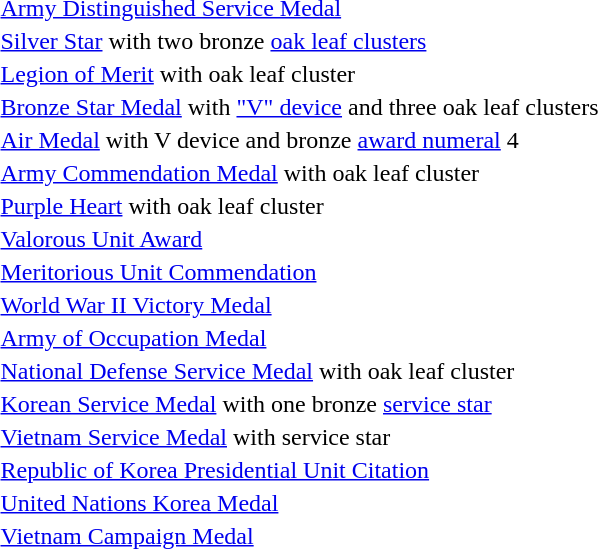<table>
<tr>
<td></td>
<td><a href='#'>Army Distinguished Service Medal</a></td>
</tr>
<tr>
<td></td>
<td><a href='#'>Silver Star</a> with two bronze <a href='#'>oak leaf clusters</a></td>
</tr>
<tr>
<td></td>
<td><a href='#'>Legion of Merit</a> with oak leaf cluster</td>
</tr>
<tr>
<td></td>
<td><a href='#'>Bronze Star Medal</a> with <a href='#'>"V" device</a> and three oak leaf clusters</td>
</tr>
<tr>
<td><span></span><span></span></td>
<td><a href='#'>Air Medal</a> with V device and bronze <a href='#'>award numeral</a> 4</td>
</tr>
<tr>
<td></td>
<td><a href='#'>Army Commendation Medal</a> with oak leaf cluster</td>
</tr>
<tr>
<td></td>
<td><a href='#'>Purple Heart</a> with oak leaf cluster</td>
</tr>
<tr>
<td></td>
<td><a href='#'>Valorous Unit Award</a></td>
</tr>
<tr>
<td></td>
<td><a href='#'>Meritorious Unit Commendation</a></td>
</tr>
<tr>
<td></td>
<td><a href='#'>World War II Victory Medal</a></td>
</tr>
<tr>
<td></td>
<td><a href='#'>Army of Occupation Medal</a></td>
</tr>
<tr>
<td></td>
<td><a href='#'>National Defense Service Medal</a> with oak leaf cluster</td>
</tr>
<tr>
<td></td>
<td><a href='#'>Korean Service Medal</a> with one bronze <a href='#'>service star</a></td>
</tr>
<tr>
<td></td>
<td><a href='#'>Vietnam Service Medal</a> with service star</td>
</tr>
<tr>
<td></td>
<td><a href='#'>Republic of Korea Presidential Unit Citation</a></td>
</tr>
<tr>
<td></td>
<td><a href='#'>United Nations Korea Medal</a></td>
</tr>
<tr>
<td></td>
<td><a href='#'>Vietnam Campaign Medal</a></td>
</tr>
</table>
